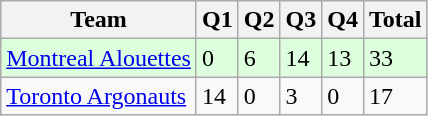<table class="wikitable">
<tr>
<th>Team</th>
<th>Q1</th>
<th>Q2</th>
<th>Q3</th>
<th>Q4</th>
<th>Total</th>
</tr>
<tr style="background-color:#DDFFDD">
<td><a href='#'>Montreal Alouettes</a></td>
<td>0</td>
<td>6</td>
<td>14</td>
<td>13</td>
<td>33</td>
</tr>
<tr>
<td><a href='#'>Toronto Argonauts</a></td>
<td>14</td>
<td>0</td>
<td>3</td>
<td>0</td>
<td>17</td>
</tr>
</table>
